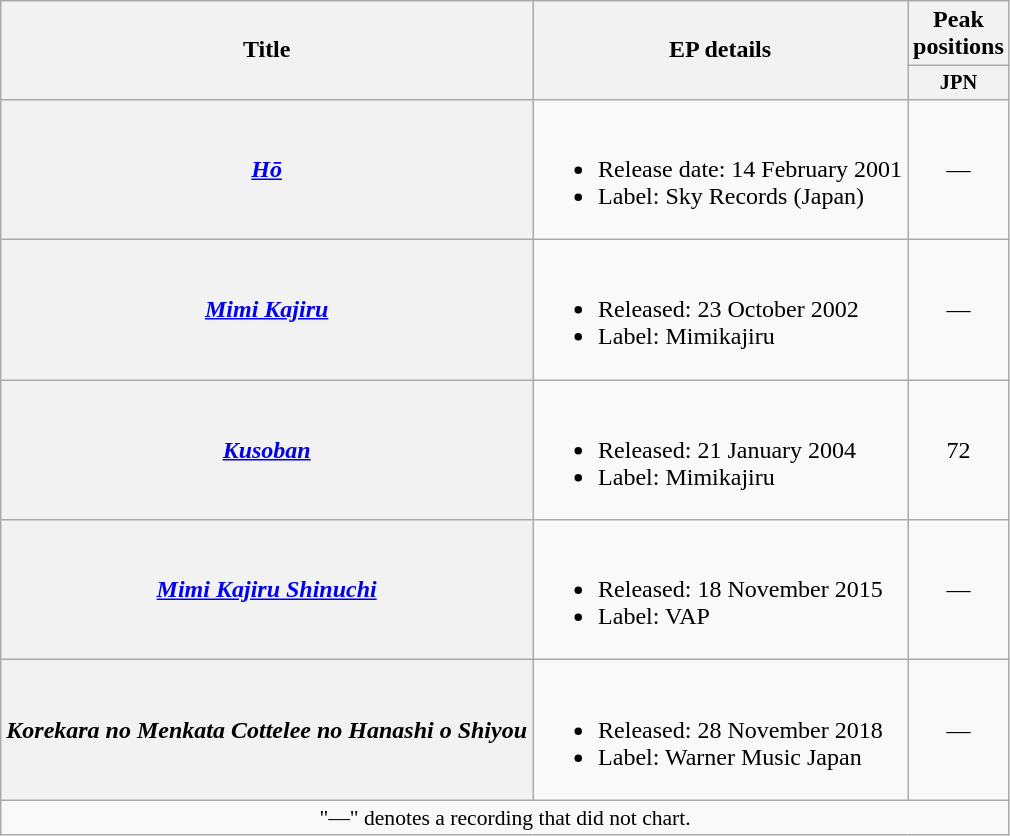<table class="wikitable plainrowheaders">
<tr>
<th scope="col" rowspan="2">Title</th>
<th scope="col" rowspan="2">EP details</th>
<th scope="col">Peak<br>positions</th>
</tr>
<tr>
<th scope="col" style="width:4em;font-size:85%">JPN<br></th>
</tr>
<tr>
<th scope="row"><em><a href='#'>Hō</a></em></th>
<td><br><ul><li>Release date: 14 February 2001</li><li>Label: Sky Records (Japan)</li></ul></td>
<td align="center">—</td>
</tr>
<tr>
<th scope="row"><em><a href='#'>Mimi Kajiru</a></em></th>
<td><br><ul><li>Released: 23 October 2002</li><li>Label: Mimikajiru</li></ul></td>
<td align="center">—</td>
</tr>
<tr>
<th scope="row"><em><a href='#'>Kusoban</a></em></th>
<td><br><ul><li>Released: 21 January 2004</li><li>Label: Mimikajiru</li></ul></td>
<td align="center">72</td>
</tr>
<tr>
<th scope="row"><em><a href='#'>Mimi Kajiru Shinuchi</a></em></th>
<td><br><ul><li>Released: 18 November 2015</li><li>Label: VAP</li></ul></td>
<td align="center">—</td>
</tr>
<tr>
<th scope="row"><em>Korekara no Menkata Cottelee no Hanashi o Shiyou</em></th>
<td><br><ul><li>Released: 28 November 2018</li><li>Label: Warner Music Japan</li></ul></td>
<td align="center">—</td>
</tr>
<tr>
<td align="center" colspan=4" style="font-size:90%">"—" denotes a recording that did not chart.</td>
</tr>
</table>
